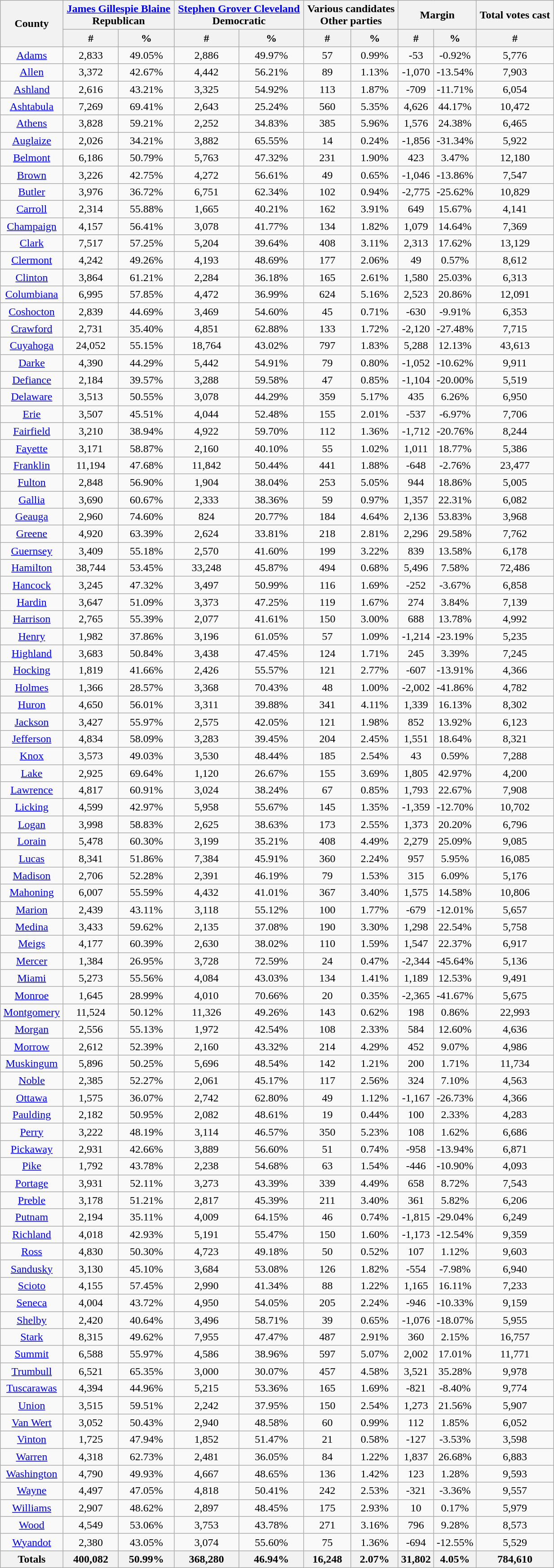<table width="65%"  class="wikitable sortable" style="text-align:center">
<tr>
<th style="text-align:center;" rowspan="2">County</th>
<th style="text-align:center;" colspan="2"><a href='#'>James Gillespie Blaine</a><br>Republican</th>
<th style="text-align:center;" colspan="2"><a href='#'>Stephen Grover Cleveland</a><br>Democratic</th>
<th style="text-align:center;" colspan="2">Various candidates<br>Other parties</th>
<th style="text-align:center;" colspan="2">Margin</th>
<th style="text-align:center;" colspan="1">Total votes cast</th>
</tr>
<tr>
<th style="text-align:center;" data-sort-type="number">#</th>
<th style="text-align:center;" data-sort-type="number">%</th>
<th style="text-align:center;" data-sort-type="number">#</th>
<th style="text-align:center;" data-sort-type="number">%</th>
<th style="text-align:center;" data-sort-type="number">#</th>
<th style="text-align:center;" data-sort-type="number">%</th>
<th style="text-align:center;" data-sort-type="number">#</th>
<th style="text-align:center;" data-sort-type="number">%</th>
<th style="text-align:center;" data-sort-type="number">#</th>
</tr>
<tr>
<td><a href='#'>Adams</a></td>
<td>2,833</td>
<td>49.05%</td>
<td>2,886</td>
<td>49.97%</td>
<td>57</td>
<td>0.99%</td>
<td>-53</td>
<td>-0.92%</td>
<td>5,776</td>
</tr>
<tr style="text-align:center;">
<td><a href='#'>Allen</a></td>
<td>3,372</td>
<td>42.67%</td>
<td>4,442</td>
<td>56.21%</td>
<td>89</td>
<td>1.13%</td>
<td>-1,070</td>
<td>-13.54%</td>
<td>7,903</td>
</tr>
<tr style="text-align:center;">
<td><a href='#'>Ashland</a></td>
<td>2,616</td>
<td>43.21%</td>
<td>3,325</td>
<td>54.92%</td>
<td>113</td>
<td>1.87%</td>
<td>-709</td>
<td>-11.71%</td>
<td>6,054</td>
</tr>
<tr style="text-align:center;">
<td><a href='#'>Ashtabula</a></td>
<td>7,269</td>
<td>69.41%</td>
<td>2,643</td>
<td>25.24%</td>
<td>560</td>
<td>5.35%</td>
<td>4,626</td>
<td>44.17%</td>
<td>10,472</td>
</tr>
<tr style="text-align:center;">
<td><a href='#'>Athens</a></td>
<td>3,828</td>
<td>59.21%</td>
<td>2,252</td>
<td>34.83%</td>
<td>385</td>
<td>5.96%</td>
<td>1,576</td>
<td>24.38%</td>
<td>6,465</td>
</tr>
<tr style="text-align:center;">
<td><a href='#'>Auglaize</a></td>
<td>2,026</td>
<td>34.21%</td>
<td>3,882</td>
<td>65.55%</td>
<td>14</td>
<td>0.24%</td>
<td>-1,856</td>
<td>-31.34%</td>
<td>5,922</td>
</tr>
<tr style="text-align:center;">
<td><a href='#'>Belmont</a></td>
<td>6,186</td>
<td>50.79%</td>
<td>5,763</td>
<td>47.32%</td>
<td>231</td>
<td>1.90%</td>
<td>423</td>
<td>3.47%</td>
<td>12,180</td>
</tr>
<tr style="text-align:center;">
<td><a href='#'>Brown</a></td>
<td>3,226</td>
<td>42.75%</td>
<td>4,272</td>
<td>56.61%</td>
<td>49</td>
<td>0.65%</td>
<td>-1,046</td>
<td>-13.86%</td>
<td>7,547</td>
</tr>
<tr style="text-align:center;">
<td><a href='#'>Butler</a></td>
<td>3,976</td>
<td>36.72%</td>
<td>6,751</td>
<td>62.34%</td>
<td>102</td>
<td>0.94%</td>
<td>-2,775</td>
<td>-25.62%</td>
<td>10,829</td>
</tr>
<tr style="text-align:center;">
<td><a href='#'>Carroll</a></td>
<td>2,314</td>
<td>55.88%</td>
<td>1,665</td>
<td>40.21%</td>
<td>162</td>
<td>3.91%</td>
<td>649</td>
<td>15.67%</td>
<td>4,141</td>
</tr>
<tr style="text-align:center;">
<td><a href='#'>Champaign</a></td>
<td>4,157</td>
<td>56.41%</td>
<td>3,078</td>
<td>41.77%</td>
<td>134</td>
<td>1.82%</td>
<td>1,079</td>
<td>14.64%</td>
<td>7,369</td>
</tr>
<tr style="text-align:center;">
<td><a href='#'>Clark</a></td>
<td>7,517</td>
<td>57.25%</td>
<td>5,204</td>
<td>39.64%</td>
<td>408</td>
<td>3.11%</td>
<td>2,313</td>
<td>17.62%</td>
<td>13,129</td>
</tr>
<tr style="text-align:center;">
<td><a href='#'>Clermont</a></td>
<td>4,242</td>
<td>49.26%</td>
<td>4,193</td>
<td>48.69%</td>
<td>177</td>
<td>2.06%</td>
<td>49</td>
<td>0.57%</td>
<td>8,612</td>
</tr>
<tr style="text-align:center;">
<td><a href='#'>Clinton</a></td>
<td>3,864</td>
<td>61.21%</td>
<td>2,284</td>
<td>36.18%</td>
<td>165</td>
<td>2.61%</td>
<td>1,580</td>
<td>25.03%</td>
<td>6,313</td>
</tr>
<tr style="text-align:center;">
<td><a href='#'>Columbiana</a></td>
<td>6,995</td>
<td>57.85%</td>
<td>4,472</td>
<td>36.99%</td>
<td>624</td>
<td>5.16%</td>
<td>2,523</td>
<td>20.86%</td>
<td>12,091</td>
</tr>
<tr style="text-align:center;">
<td><a href='#'>Coshocton</a></td>
<td>2,839</td>
<td>44.69%</td>
<td>3,469</td>
<td>54.60%</td>
<td>45</td>
<td>0.71%</td>
<td>-630</td>
<td>-9.91%</td>
<td>6,353</td>
</tr>
<tr style="text-align:center;">
<td><a href='#'>Crawford</a></td>
<td>2,731</td>
<td>35.40%</td>
<td>4,851</td>
<td>62.88%</td>
<td>133</td>
<td>1.72%</td>
<td>-2,120</td>
<td>-27.48%</td>
<td>7,715</td>
</tr>
<tr style="text-align:center;">
<td><a href='#'>Cuyahoga</a></td>
<td>24,052</td>
<td>55.15%</td>
<td>18,764</td>
<td>43.02%</td>
<td>797</td>
<td>1.83%</td>
<td>5,288</td>
<td>12.13%</td>
<td>43,613</td>
</tr>
<tr style="text-align:center;">
<td><a href='#'>Darke</a></td>
<td>4,390</td>
<td>44.29%</td>
<td>5,442</td>
<td>54.91%</td>
<td>79</td>
<td>0.80%</td>
<td>-1,052</td>
<td>-10.62%</td>
<td>9,911</td>
</tr>
<tr style="text-align:center;">
<td><a href='#'>Defiance</a></td>
<td>2,184</td>
<td>39.57%</td>
<td>3,288</td>
<td>59.58%</td>
<td>47</td>
<td>0.85%</td>
<td>-1,104</td>
<td>-20.00%</td>
<td>5,519</td>
</tr>
<tr style="text-align:center;">
<td><a href='#'>Delaware</a></td>
<td>3,513</td>
<td>50.55%</td>
<td>3,078</td>
<td>44.29%</td>
<td>359</td>
<td>5.17%</td>
<td>435</td>
<td>6.26%</td>
<td>6,950</td>
</tr>
<tr style="text-align:center;">
<td><a href='#'>Erie</a></td>
<td>3,507</td>
<td>45.51%</td>
<td>4,044</td>
<td>52.48%</td>
<td>155</td>
<td>2.01%</td>
<td>-537</td>
<td>-6.97%</td>
<td>7,706</td>
</tr>
<tr style="text-align:center;">
<td><a href='#'>Fairfield</a></td>
<td>3,210</td>
<td>38.94%</td>
<td>4,922</td>
<td>59.70%</td>
<td>112</td>
<td>1.36%</td>
<td>-1,712</td>
<td>-20.76%</td>
<td>8,244</td>
</tr>
<tr style="text-align:center;">
<td><a href='#'>Fayette</a></td>
<td>3,171</td>
<td>58.87%</td>
<td>2,160</td>
<td>40.10%</td>
<td>55</td>
<td>1.02%</td>
<td>1,011</td>
<td>18.77%</td>
<td>5,386</td>
</tr>
<tr style="text-align:center;">
<td><a href='#'>Franklin</a></td>
<td>11,194</td>
<td>47.68%</td>
<td>11,842</td>
<td>50.44%</td>
<td>441</td>
<td>1.88%</td>
<td>-648</td>
<td>-2.76%</td>
<td>23,477</td>
</tr>
<tr style="text-align:center;">
<td><a href='#'>Fulton</a></td>
<td>2,848</td>
<td>56.90%</td>
<td>1,904</td>
<td>38.04%</td>
<td>253</td>
<td>5.05%</td>
<td>944</td>
<td>18.86%</td>
<td>5,005</td>
</tr>
<tr style="text-align:center;">
<td><a href='#'>Gallia</a></td>
<td>3,690</td>
<td>60.67%</td>
<td>2,333</td>
<td>38.36%</td>
<td>59</td>
<td>0.97%</td>
<td>1,357</td>
<td>22.31%</td>
<td>6,082</td>
</tr>
<tr style="text-align:center;">
<td><a href='#'>Geauga</a></td>
<td>2,960</td>
<td>74.60%</td>
<td>824</td>
<td>20.77%</td>
<td>184</td>
<td>4.64%</td>
<td>2,136</td>
<td>53.83%</td>
<td>3,968</td>
</tr>
<tr style="text-align:center;">
<td><a href='#'>Greene</a></td>
<td>4,920</td>
<td>63.39%</td>
<td>2,624</td>
<td>33.81%</td>
<td>218</td>
<td>2.81%</td>
<td>2,296</td>
<td>29.58%</td>
<td>7,762</td>
</tr>
<tr style="text-align:center;">
<td><a href='#'>Guernsey</a></td>
<td>3,409</td>
<td>55.18%</td>
<td>2,570</td>
<td>41.60%</td>
<td>199</td>
<td>3.22%</td>
<td>839</td>
<td>13.58%</td>
<td>6,178</td>
</tr>
<tr style="text-align:center;">
<td><a href='#'>Hamilton</a></td>
<td>38,744</td>
<td>53.45%</td>
<td>33,248</td>
<td>45.87%</td>
<td>494</td>
<td>0.68%</td>
<td>5,496</td>
<td>7.58%</td>
<td>72,486</td>
</tr>
<tr style="text-align:center;">
<td><a href='#'>Hancock</a></td>
<td>3,245</td>
<td>47.32%</td>
<td>3,497</td>
<td>50.99%</td>
<td>116</td>
<td>1.69%</td>
<td>-252</td>
<td>-3.67%</td>
<td>6,858</td>
</tr>
<tr style="text-align:center;">
<td><a href='#'>Hardin</a></td>
<td>3,647</td>
<td>51.09%</td>
<td>3,373</td>
<td>47.25%</td>
<td>119</td>
<td>1.67%</td>
<td>274</td>
<td>3.84%</td>
<td>7,139</td>
</tr>
<tr style="text-align:center;">
<td><a href='#'>Harrison</a></td>
<td>2,765</td>
<td>55.39%</td>
<td>2,077</td>
<td>41.61%</td>
<td>150</td>
<td>3.00%</td>
<td>688</td>
<td>13.78%</td>
<td>4,992</td>
</tr>
<tr style="text-align:center;">
<td><a href='#'>Henry</a></td>
<td>1,982</td>
<td>37.86%</td>
<td>3,196</td>
<td>61.05%</td>
<td>57</td>
<td>1.09%</td>
<td>-1,214</td>
<td>-23.19%</td>
<td>5,235</td>
</tr>
<tr style="text-align:center;">
<td><a href='#'>Highland</a></td>
<td>3,683</td>
<td>50.84%</td>
<td>3,438</td>
<td>47.45%</td>
<td>124</td>
<td>1.71%</td>
<td>245</td>
<td>3.39%</td>
<td>7,245</td>
</tr>
<tr style="text-align:center;">
<td><a href='#'>Hocking</a></td>
<td>1,819</td>
<td>41.66%</td>
<td>2,426</td>
<td>55.57%</td>
<td>121</td>
<td>2.77%</td>
<td>-607</td>
<td>-13.91%</td>
<td>4,366</td>
</tr>
<tr style="text-align:center;">
<td><a href='#'>Holmes</a></td>
<td>1,366</td>
<td>28.57%</td>
<td>3,368</td>
<td>70.43%</td>
<td>48</td>
<td>1.00%</td>
<td>-2,002</td>
<td>-41.86%</td>
<td>4,782</td>
</tr>
<tr style="text-align:center;">
<td><a href='#'>Huron</a></td>
<td>4,650</td>
<td>56.01%</td>
<td>3,311</td>
<td>39.88%</td>
<td>341</td>
<td>4.11%</td>
<td>1,339</td>
<td>16.13%</td>
<td>8,302</td>
</tr>
<tr style="text-align:center;">
<td><a href='#'>Jackson</a></td>
<td>3,427</td>
<td>55.97%</td>
<td>2,575</td>
<td>42.05%</td>
<td>121</td>
<td>1.98%</td>
<td>852</td>
<td>13.92%</td>
<td>6,123</td>
</tr>
<tr style="text-align:center;">
<td><a href='#'>Jefferson</a></td>
<td>4,834</td>
<td>58.09%</td>
<td>3,283</td>
<td>39.45%</td>
<td>204</td>
<td>2.45%</td>
<td>1,551</td>
<td>18.64%</td>
<td>8,321</td>
</tr>
<tr style="text-align:center;">
<td><a href='#'>Knox</a></td>
<td>3,573</td>
<td>49.03%</td>
<td>3,530</td>
<td>48.44%</td>
<td>185</td>
<td>2.54%</td>
<td>43</td>
<td>0.59%</td>
<td>7,288</td>
</tr>
<tr style="text-align:center;">
<td><a href='#'>Lake</a></td>
<td>2,925</td>
<td>69.64%</td>
<td>1,120</td>
<td>26.67%</td>
<td>155</td>
<td>3.69%</td>
<td>1,805</td>
<td>42.97%</td>
<td>4,200</td>
</tr>
<tr style="text-align:center;">
<td><a href='#'>Lawrence</a></td>
<td>4,817</td>
<td>60.91%</td>
<td>3,024</td>
<td>38.24%</td>
<td>67</td>
<td>0.85%</td>
<td>1,793</td>
<td>22.67%</td>
<td>7,908</td>
</tr>
<tr style="text-align:center;">
<td><a href='#'>Licking</a></td>
<td>4,599</td>
<td>42.97%</td>
<td>5,958</td>
<td>55.67%</td>
<td>145</td>
<td>1.35%</td>
<td>-1,359</td>
<td>-12.70%</td>
<td>10,702</td>
</tr>
<tr style="text-align:center;">
<td><a href='#'>Logan</a></td>
<td>3,998</td>
<td>58.83%</td>
<td>2,625</td>
<td>38.63%</td>
<td>173</td>
<td>2.55%</td>
<td>1,373</td>
<td>20.20%</td>
<td>6,796</td>
</tr>
<tr style="text-align:center;">
<td><a href='#'>Lorain</a></td>
<td>5,478</td>
<td>60.30%</td>
<td>3,199</td>
<td>35.21%</td>
<td>408</td>
<td>4.49%</td>
<td>2,279</td>
<td>25.09%</td>
<td>9,085</td>
</tr>
<tr style="text-align:center;">
<td><a href='#'>Lucas</a></td>
<td>8,341</td>
<td>51.86%</td>
<td>7,384</td>
<td>45.91%</td>
<td>360</td>
<td>2.24%</td>
<td>957</td>
<td>5.95%</td>
<td>16,085</td>
</tr>
<tr style="text-align:center;">
<td><a href='#'>Madison</a></td>
<td>2,706</td>
<td>52.28%</td>
<td>2,391</td>
<td>46.19%</td>
<td>79</td>
<td>1.53%</td>
<td>315</td>
<td>6.09%</td>
<td>5,176</td>
</tr>
<tr style="text-align:center;">
<td><a href='#'>Mahoning</a></td>
<td>6,007</td>
<td>55.59%</td>
<td>4,432</td>
<td>41.01%</td>
<td>367</td>
<td>3.40%</td>
<td>1,575</td>
<td>14.58%</td>
<td>10,806</td>
</tr>
<tr style="text-align:center;">
<td><a href='#'>Marion</a></td>
<td>2,439</td>
<td>43.11%</td>
<td>3,118</td>
<td>55.12%</td>
<td>100</td>
<td>1.77%</td>
<td>-679</td>
<td>-12.01%</td>
<td>5,657</td>
</tr>
<tr style="text-align:center;">
<td><a href='#'>Medina</a></td>
<td>3,433</td>
<td>59.62%</td>
<td>2,135</td>
<td>37.08%</td>
<td>190</td>
<td>3.30%</td>
<td>1,298</td>
<td>22.54%</td>
<td>5,758</td>
</tr>
<tr style="text-align:center;">
<td><a href='#'>Meigs</a></td>
<td>4,177</td>
<td>60.39%</td>
<td>2,630</td>
<td>38.02%</td>
<td>110</td>
<td>1.59%</td>
<td>1,547</td>
<td>22.37%</td>
<td>6,917</td>
</tr>
<tr style="text-align:center;">
<td><a href='#'>Mercer</a></td>
<td>1,384</td>
<td>26.95%</td>
<td>3,728</td>
<td>72.59%</td>
<td>24</td>
<td>0.47%</td>
<td>-2,344</td>
<td>-45.64%</td>
<td>5,136</td>
</tr>
<tr style="text-align:center;">
<td><a href='#'>Miami</a></td>
<td>5,273</td>
<td>55.56%</td>
<td>4,084</td>
<td>43.03%</td>
<td>134</td>
<td>1.41%</td>
<td>1,189</td>
<td>12.53%</td>
<td>9,491</td>
</tr>
<tr style="text-align:center;">
<td><a href='#'>Monroe</a></td>
<td>1,645</td>
<td>28.99%</td>
<td>4,010</td>
<td>70.66%</td>
<td>20</td>
<td>0.35%</td>
<td>-2,365</td>
<td>-41.67%</td>
<td>5,675</td>
</tr>
<tr style="text-align:center;">
<td><a href='#'>Montgomery</a></td>
<td>11,524</td>
<td>50.12%</td>
<td>11,326</td>
<td>49.26%</td>
<td>143</td>
<td>0.62%</td>
<td>198</td>
<td>0.86%</td>
<td>22,993</td>
</tr>
<tr style="text-align:center;">
<td><a href='#'>Morgan</a></td>
<td>2,556</td>
<td>55.13%</td>
<td>1,972</td>
<td>42.54%</td>
<td>108</td>
<td>2.33%</td>
<td>584</td>
<td>12.60%</td>
<td>4,636</td>
</tr>
<tr style="text-align:center;">
<td><a href='#'>Morrow</a></td>
<td>2,612</td>
<td>52.39%</td>
<td>2,160</td>
<td>43.32%</td>
<td>214</td>
<td>4.29%</td>
<td>452</td>
<td>9.07%</td>
<td>4,986</td>
</tr>
<tr style="text-align:center;">
<td><a href='#'>Muskingum</a></td>
<td>5,896</td>
<td>50.25%</td>
<td>5,696</td>
<td>48.54%</td>
<td>142</td>
<td>1.21%</td>
<td>200</td>
<td>1.71%</td>
<td>11,734</td>
</tr>
<tr style="text-align:center;">
<td><a href='#'>Noble</a></td>
<td>2,385</td>
<td>52.27%</td>
<td>2,061</td>
<td>45.17%</td>
<td>117</td>
<td>2.56%</td>
<td>324</td>
<td>7.10%</td>
<td>4,563</td>
</tr>
<tr style="text-align:center;">
<td><a href='#'>Ottawa</a></td>
<td>1,575</td>
<td>36.07%</td>
<td>2,742</td>
<td>62.80%</td>
<td>49</td>
<td>1.12%</td>
<td>-1,167</td>
<td>-26.73%</td>
<td>4,366</td>
</tr>
<tr style="text-align:center;">
<td><a href='#'>Paulding</a></td>
<td>2,182</td>
<td>50.95%</td>
<td>2,082</td>
<td>48.61%</td>
<td>19</td>
<td>0.44%</td>
<td>100</td>
<td>2.33%</td>
<td>4,283</td>
</tr>
<tr style="text-align:center;">
<td><a href='#'>Perry</a></td>
<td>3,222</td>
<td>48.19%</td>
<td>3,114</td>
<td>46.57%</td>
<td>350</td>
<td>5.23%</td>
<td>108</td>
<td>1.62%</td>
<td>6,686</td>
</tr>
<tr style="text-align:center;">
<td><a href='#'>Pickaway</a></td>
<td>2,931</td>
<td>42.66%</td>
<td>3,889</td>
<td>56.60%</td>
<td>51</td>
<td>0.74%</td>
<td>-958</td>
<td>-13.94%</td>
<td>6,871</td>
</tr>
<tr style="text-align:center;">
<td><a href='#'>Pike</a></td>
<td>1,792</td>
<td>43.78%</td>
<td>2,238</td>
<td>54.68%</td>
<td>63</td>
<td>1.54%</td>
<td>-446</td>
<td>-10.90%</td>
<td>4,093</td>
</tr>
<tr style="text-align:center;">
<td><a href='#'>Portage</a></td>
<td>3,931</td>
<td>52.11%</td>
<td>3,273</td>
<td>43.39%</td>
<td>339</td>
<td>4.49%</td>
<td>658</td>
<td>8.72%</td>
<td>7,543</td>
</tr>
<tr style="text-align:center;">
<td><a href='#'>Preble</a></td>
<td>3,178</td>
<td>51.21%</td>
<td>2,817</td>
<td>45.39%</td>
<td>211</td>
<td>3.40%</td>
<td>361</td>
<td>5.82%</td>
<td>6,206</td>
</tr>
<tr style="text-align:center;">
<td><a href='#'>Putnam</a></td>
<td>2,194</td>
<td>35.11%</td>
<td>4,009</td>
<td>64.15%</td>
<td>46</td>
<td>0.74%</td>
<td>-1,815</td>
<td>-29.04%</td>
<td>6,249</td>
</tr>
<tr style="text-align:center;">
<td><a href='#'>Richland</a></td>
<td>4,018</td>
<td>42.93%</td>
<td>5,191</td>
<td>55.47%</td>
<td>150</td>
<td>1.60%</td>
<td>-1,173</td>
<td>-12.54%</td>
<td>9,359</td>
</tr>
<tr style="text-align:center;">
<td><a href='#'>Ross</a></td>
<td>4,830</td>
<td>50.30%</td>
<td>4,723</td>
<td>49.18%</td>
<td>50</td>
<td>0.52%</td>
<td>107</td>
<td>1.12%</td>
<td>9,603</td>
</tr>
<tr style="text-align:center;">
<td><a href='#'>Sandusky</a></td>
<td>3,130</td>
<td>45.10%</td>
<td>3,684</td>
<td>53.08%</td>
<td>126</td>
<td>1.82%</td>
<td>-554</td>
<td>-7.98%</td>
<td>6,940</td>
</tr>
<tr style="text-align:center;">
<td><a href='#'>Scioto</a></td>
<td>4,155</td>
<td>57.45%</td>
<td>2,990</td>
<td>41.34%</td>
<td>88</td>
<td>1.22%</td>
<td>1,165</td>
<td>16.11%</td>
<td>7,233</td>
</tr>
<tr style="text-align:center;">
<td><a href='#'>Seneca</a></td>
<td>4,004</td>
<td>43.72%</td>
<td>4,950</td>
<td>54.05%</td>
<td>205</td>
<td>2.24%</td>
<td>-946</td>
<td>-10.33%</td>
<td>9,159</td>
</tr>
<tr style="text-align:center;">
<td><a href='#'>Shelby</a></td>
<td>2,420</td>
<td>40.64%</td>
<td>3,496</td>
<td>58.71%</td>
<td>39</td>
<td>0.65%</td>
<td>-1,076</td>
<td>-18.07%</td>
<td>5,955</td>
</tr>
<tr style="text-align:center;">
<td><a href='#'>Stark</a></td>
<td>8,315</td>
<td>49.62%</td>
<td>7,955</td>
<td>47.47%</td>
<td>487</td>
<td>2.91%</td>
<td>360</td>
<td>2.15%</td>
<td>16,757</td>
</tr>
<tr style="text-align:center;">
<td><a href='#'>Summit</a></td>
<td>6,588</td>
<td>55.97%</td>
<td>4,586</td>
<td>38.96%</td>
<td>597</td>
<td>5.07%</td>
<td>2,002</td>
<td>17.01%</td>
<td>11,771</td>
</tr>
<tr style="text-align:center;">
<td><a href='#'>Trumbull</a></td>
<td>6,521</td>
<td>65.35%</td>
<td>3,000</td>
<td>30.07%</td>
<td>457</td>
<td>4.58%</td>
<td>3,521</td>
<td>35.28%</td>
<td>9,978</td>
</tr>
<tr style="text-align:center;">
<td><a href='#'>Tuscarawas</a></td>
<td>4,394</td>
<td>44.96%</td>
<td>5,215</td>
<td>53.36%</td>
<td>165</td>
<td>1.69%</td>
<td>-821</td>
<td>-8.40%</td>
<td>9,774</td>
</tr>
<tr style="text-align:center;">
<td><a href='#'>Union</a></td>
<td>3,515</td>
<td>59.51%</td>
<td>2,242</td>
<td>37.95%</td>
<td>150</td>
<td>2.54%</td>
<td>1,273</td>
<td>21.56%</td>
<td>5,907</td>
</tr>
<tr style="text-align:center;">
<td><a href='#'>Van Wert</a></td>
<td>3,052</td>
<td>50.43%</td>
<td>2,940</td>
<td>48.58%</td>
<td>60</td>
<td>0.99%</td>
<td>112</td>
<td>1.85%</td>
<td>6,052</td>
</tr>
<tr style="text-align:center;">
<td><a href='#'>Vinton</a></td>
<td>1,725</td>
<td>47.94%</td>
<td>1,852</td>
<td>51.47%</td>
<td>21</td>
<td>0.58%</td>
<td>-127</td>
<td>-3.53%</td>
<td>3,598</td>
</tr>
<tr style="text-align:center;">
<td><a href='#'>Warren</a></td>
<td>4,318</td>
<td>62.73%</td>
<td>2,481</td>
<td>36.05%</td>
<td>84</td>
<td>1.22%</td>
<td>1,837</td>
<td>26.68%</td>
<td>6,883</td>
</tr>
<tr style="text-align:center;">
<td><a href='#'>Washington</a></td>
<td>4,790</td>
<td>49.93%</td>
<td>4,667</td>
<td>48.65%</td>
<td>136</td>
<td>1.42%</td>
<td>123</td>
<td>1.28%</td>
<td>9,593</td>
</tr>
<tr style="text-align:center;">
<td><a href='#'>Wayne</a></td>
<td>4,497</td>
<td>47.05%</td>
<td>4,818</td>
<td>50.41%</td>
<td>242</td>
<td>2.53%</td>
<td>-321</td>
<td>-3.36%</td>
<td>9,557</td>
</tr>
<tr style="text-align:center;">
<td><a href='#'>Williams</a></td>
<td>2,907</td>
<td>48.62%</td>
<td>2,897</td>
<td>48.45%</td>
<td>175</td>
<td>2.93%</td>
<td>10</td>
<td>0.17%</td>
<td>5,979</td>
</tr>
<tr style="text-align:center;">
<td><a href='#'>Wood</a></td>
<td>4,549</td>
<td>53.06%</td>
<td>3,753</td>
<td>43.78%</td>
<td>271</td>
<td>3.16%</td>
<td>796</td>
<td>9.28%</td>
<td>8,573</td>
</tr>
<tr style="text-align:center;">
<td><a href='#'>Wyandot</a></td>
<td>2,380</td>
<td>43.05%</td>
<td>3,074</td>
<td>55.60%</td>
<td>75</td>
<td>1.36%</td>
<td>-694</td>
<td>-12.55%</td>
<td>5,529</td>
</tr>
<tr style="text-align:center;">
<th>Totals</th>
<th>400,082</th>
<th>50.99%</th>
<th>368,280</th>
<th>46.94%</th>
<th>16,248</th>
<th>2.07%</th>
<th>31,802</th>
<th>4.05%</th>
<th>784,610</th>
</tr>
</table>
